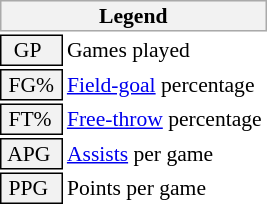<table class="toccolours" style="font-size: 90%; white-space: nowrap;">
<tr>
<th colspan="6" style="background:#f2f2f2; border:1px solid #aaa;">Legend</th>
</tr>
<tr>
<td style="background:#f2f2f2; border:1px solid black;">  GP</td>
<td>Games played</td>
</tr>
<tr>
<td style="background:#f2f2f2; border:1px solid black;"> FG% </td>
<td style="padding-right: 8px"><a href='#'>Field-goal</a> percentage</td>
</tr>
<tr>
<td style="background:#f2f2f2; border:1px solid black;"> FT% </td>
<td><a href='#'>Free-throw</a> percentage</td>
</tr>
<tr>
<td style="background:#f2f2f2; border:1px solid black;"> APG </td>
<td><a href='#'>Assists</a> per game</td>
</tr>
<tr>
<td style="background:#f2f2f2; border:1px solid black;"> PPG </td>
<td>Points per game</td>
</tr>
<tr>
</tr>
</table>
